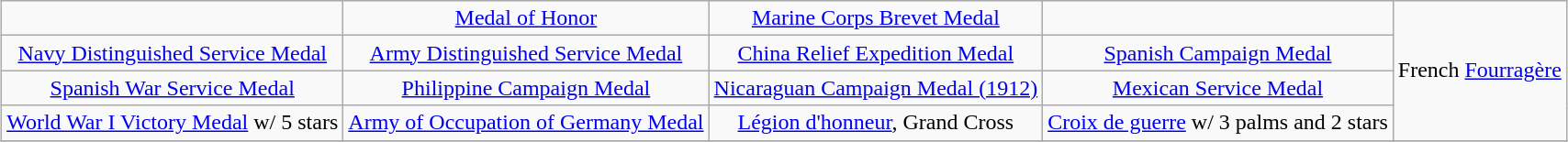<table class="wikitable" style="margin:1em auto; text-align:center;">
<tr>
<td></td>
<td><a href='#'>Medal of Honor</a></td>
<td><a href='#'>Marine Corps Brevet Medal</a></td>
<td></td>
<td rowspan="4" align="center">French <a href='#'>Fourragère</a></td>
</tr>
<tr>
<td><a href='#'>Navy Distinguished Service Medal</a></td>
<td><a href='#'>Army Distinguished Service Medal</a></td>
<td><a href='#'>China Relief Expedition Medal</a></td>
<td><a href='#'>Spanish Campaign Medal</a></td>
</tr>
<tr>
<td><a href='#'>Spanish War Service Medal</a></td>
<td><a href='#'>Philippine Campaign Medal</a></td>
<td><a href='#'>Nicaraguan Campaign Medal (1912)</a></td>
<td><a href='#'>Mexican Service Medal</a></td>
</tr>
<tr>
<td><a href='#'>World War I Victory Medal</a> w/ 5 stars</td>
<td><a href='#'>Army of Occupation of Germany Medal</a></td>
<td><a href='#'>Légion d'honneur</a>, Grand Cross</td>
<td><a href='#'>Croix de guerre</a> w/ 3 palms and 2 stars</td>
</tr>
<tr>
</tr>
</table>
